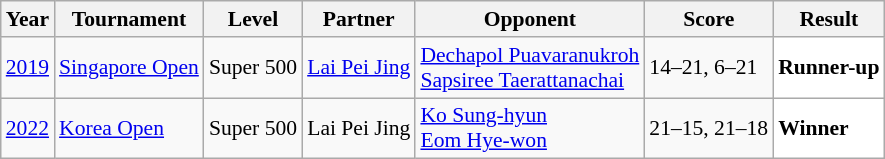<table class="sortable wikitable" style="font-size: 90%;">
<tr>
<th>Year</th>
<th>Tournament</th>
<th>Level</th>
<th>Partner</th>
<th>Opponent</th>
<th>Score</th>
<th>Result</th>
</tr>
<tr>
<td align="center"><a href='#'>2019</a></td>
<td align="left"><a href='#'>Singapore Open</a></td>
<td align="left">Super 500</td>
<td align="left"> <a href='#'>Lai Pei Jing</a></td>
<td align="left"> <a href='#'>Dechapol Puavaranukroh</a><br> <a href='#'>Sapsiree Taerattanachai</a></td>
<td align="left">14–21, 6–21</td>
<td style="text-align:left; background:white"> <strong>Runner-up</strong></td>
</tr>
<tr>
<td align="center"><a href='#'>2022</a></td>
<td align="left"><a href='#'>Korea Open</a></td>
<td align="left">Super 500</td>
<td align="left"> Lai Pei Jing</td>
<td align="left"> <a href='#'>Ko Sung-hyun</a><br> <a href='#'>Eom Hye-won</a></td>
<td align="left">21–15, 21–18</td>
<td style="text-align:left; background:white"> <strong>Winner</strong></td>
</tr>
</table>
